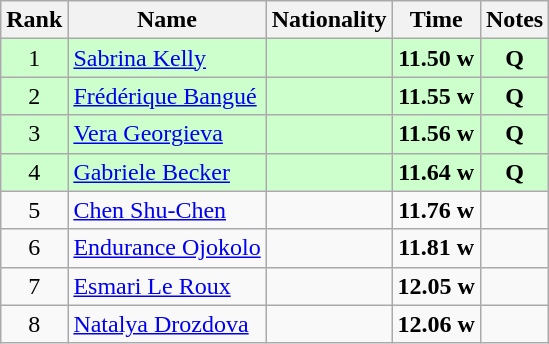<table class="wikitable sortable" style="text-align:center">
<tr>
<th>Rank</th>
<th>Name</th>
<th>Nationality</th>
<th>Time</th>
<th>Notes</th>
</tr>
<tr bgcolor=ccffcc>
<td>1</td>
<td align=left><a href='#'>Sabrina Kelly</a></td>
<td align=left></td>
<td><strong>11.50</strong> <strong>w</strong></td>
<td><strong>Q</strong></td>
</tr>
<tr bgcolor=ccffcc>
<td>2</td>
<td align=left><a href='#'>Frédérique Bangué</a></td>
<td align=left></td>
<td><strong>11.55</strong> <strong>w</strong></td>
<td><strong>Q</strong></td>
</tr>
<tr bgcolor=ccffcc>
<td>3</td>
<td align=left><a href='#'>Vera Georgieva</a></td>
<td align=left></td>
<td><strong>11.56</strong> <strong>w</strong></td>
<td><strong>Q</strong></td>
</tr>
<tr bgcolor=ccffcc>
<td>4</td>
<td align=left><a href='#'>Gabriele Becker</a></td>
<td align=left></td>
<td><strong>11.64</strong> <strong>w</strong></td>
<td><strong>Q</strong></td>
</tr>
<tr>
<td>5</td>
<td align=left><a href='#'>Chen Shu-Chen</a></td>
<td align=left></td>
<td><strong>11.76</strong> <strong>w</strong></td>
<td></td>
</tr>
<tr>
<td>6</td>
<td align=left><a href='#'>Endurance Ojokolo</a></td>
<td align=left></td>
<td><strong>11.81</strong> <strong>w</strong></td>
<td></td>
</tr>
<tr>
<td>7</td>
<td align=left><a href='#'>Esmari Le Roux</a></td>
<td align=left></td>
<td><strong>12.05</strong> <strong>w</strong></td>
<td></td>
</tr>
<tr>
<td>8</td>
<td align=left><a href='#'>Natalya Drozdova</a></td>
<td align=left></td>
<td><strong>12.06</strong> <strong>w</strong></td>
<td></td>
</tr>
</table>
